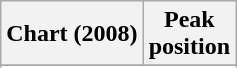<table class="wikitable sortable plainrowheaders">
<tr>
<th>Chart (2008)</th>
<th>Peak<br>position</th>
</tr>
<tr>
</tr>
<tr>
</tr>
</table>
